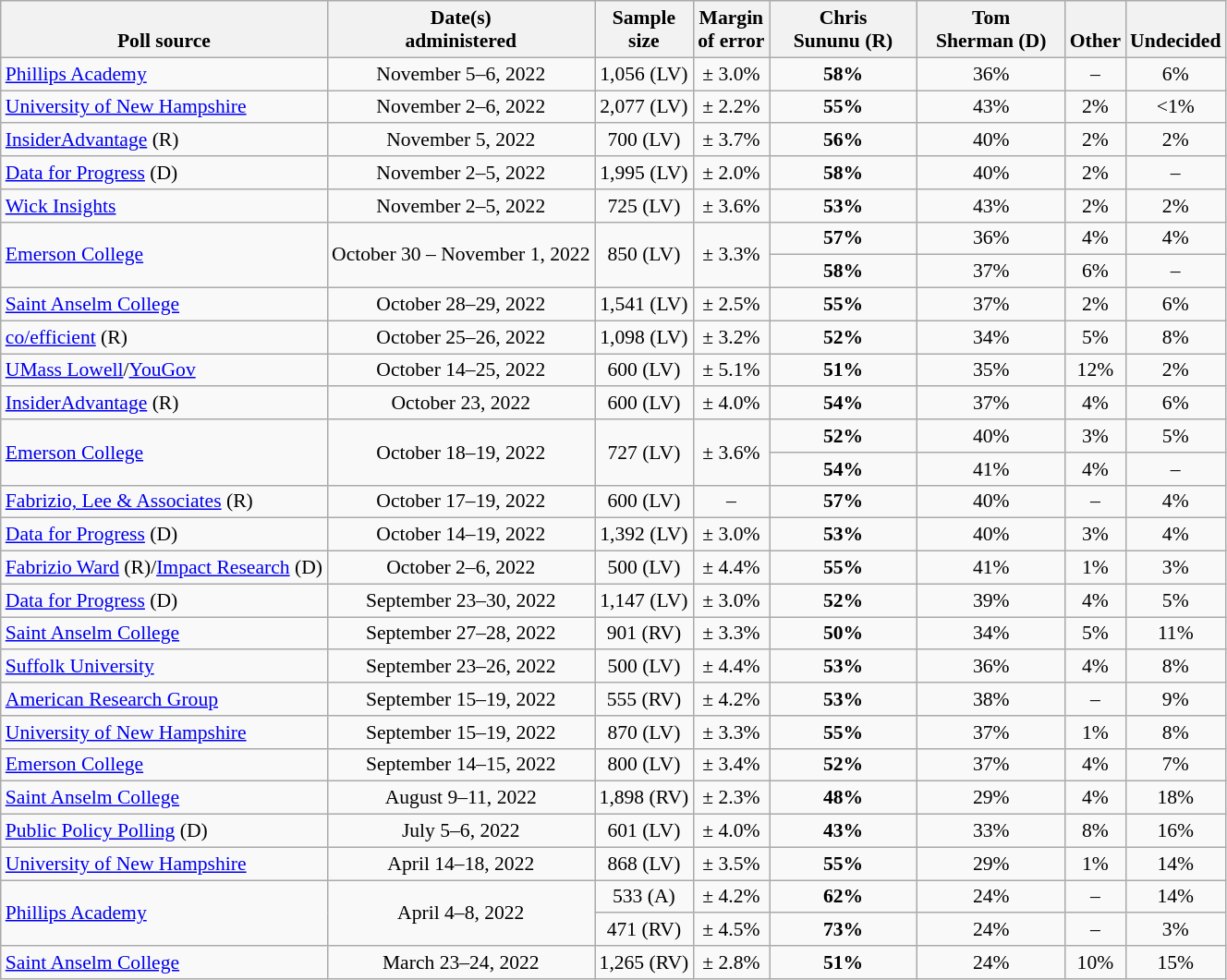<table class="wikitable" style="font-size:90%;text-align:center;">
<tr valign=bottom>
<th>Poll source</th>
<th>Date(s)<br>administered</th>
<th>Sample<br>size</th>
<th>Margin<br>of error</th>
<th style="width:100px;">Chris<br>Sununu (R)</th>
<th style="width:100px;">Tom<br>Sherman (D)</th>
<th>Other</th>
<th>Undecided</th>
</tr>
<tr>
<td style="text-align:left;"><a href='#'>Phillips Academy</a></td>
<td>November 5–6, 2022</td>
<td>1,056 (LV)</td>
<td>± 3.0%</td>
<td><strong>58%</strong></td>
<td>36%</td>
<td>–</td>
<td>6%</td>
</tr>
<tr>
<td style="text-align:left;"><a href='#'>University of New Hampshire</a></td>
<td>November 2–6, 2022</td>
<td>2,077 (LV)</td>
<td>± 2.2%</td>
<td><strong>55%</strong></td>
<td>43%</td>
<td>2%</td>
<td><1%</td>
</tr>
<tr>
<td style="text-align:left;"><a href='#'>InsiderAdvantage</a> (R)</td>
<td>November 5, 2022</td>
<td>700 (LV)</td>
<td>± 3.7%</td>
<td><strong>56%</strong></td>
<td>40%</td>
<td>2%</td>
<td>2%</td>
</tr>
<tr>
<td style="text-align:left;"><a href='#'>Data for Progress</a> (D)</td>
<td>November 2–5, 2022</td>
<td>1,995 (LV)</td>
<td>± 2.0%</td>
<td><strong>58%</strong></td>
<td>40%</td>
<td>2%</td>
<td>–</td>
</tr>
<tr>
<td style="text-align:left;"><a href='#'>Wick Insights</a></td>
<td>November 2–5, 2022</td>
<td>725 (LV)</td>
<td>± 3.6%</td>
<td><strong>53%</strong></td>
<td>43%</td>
<td>2%</td>
<td>2%</td>
</tr>
<tr>
<td style="text-align:left;" rowspan="2"><a href='#'>Emerson College</a></td>
<td rowspan="2">October 30 – November 1, 2022</td>
<td rowspan="2">850 (LV)</td>
<td rowspan="2">± 3.3%</td>
<td><strong>57%</strong></td>
<td>36%</td>
<td>4%</td>
<td>4%</td>
</tr>
<tr>
<td><strong>58%</strong></td>
<td>37%</td>
<td>6%</td>
<td>–</td>
</tr>
<tr>
<td style="text-align:left;"><a href='#'>Saint Anselm College</a></td>
<td>October 28–29, 2022</td>
<td>1,541 (LV)</td>
<td>± 2.5%</td>
<td><strong>55%</strong></td>
<td>37%</td>
<td>2%</td>
<td>6%</td>
</tr>
<tr>
<td style="text-align:left;"><a href='#'>co/efficient</a> (R)</td>
<td>October 25–26, 2022</td>
<td>1,098 (LV)</td>
<td>± 3.2%</td>
<td><strong>52%</strong></td>
<td>34%</td>
<td>5%</td>
<td>8%</td>
</tr>
<tr>
<td style="text-align:left;"><a href='#'>UMass Lowell</a>/<a href='#'>YouGov</a></td>
<td>October 14–25, 2022</td>
<td>600 (LV)</td>
<td>± 5.1%</td>
<td><strong>51%</strong></td>
<td>35%</td>
<td>12%</td>
<td>2%</td>
</tr>
<tr>
<td style="text-align:left;"><a href='#'>InsiderAdvantage</a> (R)</td>
<td>October 23, 2022</td>
<td>600 (LV)</td>
<td>± 4.0%</td>
<td><strong>54%</strong></td>
<td>37%</td>
<td>4%</td>
<td>6%</td>
</tr>
<tr>
<td style="text-align:left;" rowspan="2"><a href='#'>Emerson College</a></td>
<td rowspan="2">October 18–19, 2022</td>
<td rowspan="2">727 (LV)</td>
<td rowspan="2">± 3.6%</td>
<td><strong>52%</strong></td>
<td>40%</td>
<td>3%</td>
<td>5%</td>
</tr>
<tr>
<td><strong>54%</strong></td>
<td>41%</td>
<td>4%</td>
<td>–</td>
</tr>
<tr>
<td style="text-align:left;"><a href='#'>Fabrizio, Lee & Associates</a> (R)</td>
<td>October 17–19, 2022</td>
<td>600 (LV)</td>
<td>–</td>
<td><strong>57%</strong></td>
<td>40%</td>
<td>–</td>
<td>4%</td>
</tr>
<tr>
<td style="text-align:left;"><a href='#'>Data for Progress</a> (D)</td>
<td>October 14–19, 2022</td>
<td>1,392 (LV)</td>
<td>± 3.0%</td>
<td><strong>53%</strong></td>
<td>40%</td>
<td>3%</td>
<td>4%</td>
</tr>
<tr>
<td style="text-align:left;"><a href='#'>Fabrizio Ward</a> (R)/<a href='#'>Impact Research</a> (D)</td>
<td>October 2–6, 2022</td>
<td>500 (LV)</td>
<td>± 4.4%</td>
<td><strong>55%</strong></td>
<td>41%</td>
<td>1%</td>
<td>3%</td>
</tr>
<tr>
<td style="text-align:left;"><a href='#'>Data for Progress</a> (D)</td>
<td>September 23–30, 2022</td>
<td>1,147 (LV)</td>
<td>± 3.0%</td>
<td><strong>52%</strong></td>
<td>39%</td>
<td>4%</td>
<td>5%</td>
</tr>
<tr>
<td style="text-align:left;"><a href='#'>Saint Anselm College</a></td>
<td>September 27–28, 2022</td>
<td>901 (RV)</td>
<td>± 3.3%</td>
<td><strong>50%</strong></td>
<td>34%</td>
<td>5%</td>
<td>11%</td>
</tr>
<tr>
<td style="text-align:left;"><a href='#'>Suffolk University</a></td>
<td>September 23–26, 2022</td>
<td>500 (LV)</td>
<td>± 4.4%</td>
<td><strong>53%</strong></td>
<td>36%</td>
<td>4%</td>
<td>8%</td>
</tr>
<tr>
<td style="text-align:left;"><a href='#'>American Research Group</a></td>
<td>September 15–19, 2022</td>
<td>555 (RV)</td>
<td>± 4.2%</td>
<td><strong>53%</strong></td>
<td>38%</td>
<td>–</td>
<td>9%</td>
</tr>
<tr>
<td style="text-align:left;"><a href='#'>University of New Hampshire</a></td>
<td>September 15–19, 2022</td>
<td>870 (LV)</td>
<td>± 3.3%</td>
<td><strong>55%</strong></td>
<td>37%</td>
<td>1%</td>
<td>8%</td>
</tr>
<tr>
<td style="text-align:left;"><a href='#'>Emerson College</a></td>
<td>September 14–15, 2022</td>
<td>800 (LV)</td>
<td>± 3.4%</td>
<td><strong>52%</strong></td>
<td>37%</td>
<td>4%</td>
<td>7%</td>
</tr>
<tr>
<td style="text-align:left;"><a href='#'>Saint Anselm College</a></td>
<td>August 9–11, 2022</td>
<td>1,898 (RV)</td>
<td>± 2.3%</td>
<td><strong>48%</strong></td>
<td>29%</td>
<td>4%</td>
<td>18%</td>
</tr>
<tr>
<td style="text-align:left;"><a href='#'>Public Policy Polling</a> (D)</td>
<td>July 5–6, 2022</td>
<td>601 (LV)</td>
<td>± 4.0%</td>
<td><strong>43%</strong></td>
<td>33%</td>
<td>8%</td>
<td>16%</td>
</tr>
<tr>
<td style="text-align:left;"><a href='#'>University of New Hampshire</a></td>
<td>April 14–18, 2022</td>
<td>868 (LV)</td>
<td>± 3.5%</td>
<td><strong>55%</strong></td>
<td>29%</td>
<td>1%</td>
<td>14%</td>
</tr>
<tr>
<td style="text-align:left;" rowspan="2"><a href='#'>Phillips Academy</a></td>
<td rowspan="2">April 4–8, 2022</td>
<td>533 (A)</td>
<td>± 4.2%</td>
<td><strong>62%</strong></td>
<td>24%</td>
<td>–</td>
<td>14%</td>
</tr>
<tr>
<td>471 (RV)</td>
<td>± 4.5%</td>
<td><strong>73%</strong></td>
<td>24%</td>
<td>–</td>
<td>3%</td>
</tr>
<tr>
<td style="text-align:left;"><a href='#'>Saint Anselm College</a></td>
<td>March 23–24, 2022</td>
<td>1,265 (RV)</td>
<td>± 2.8%</td>
<td><strong>51%</strong></td>
<td>24%</td>
<td>10%</td>
<td>15%</td>
</tr>
</table>
